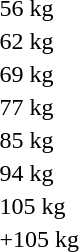<table>
<tr>
<td>56 kg</td>
<td></td>
<td></td>
<td></td>
</tr>
<tr>
<td>62 kg</td>
<td></td>
<td></td>
<td></td>
</tr>
<tr>
<td>69 kg</td>
<td></td>
<td></td>
<td></td>
</tr>
<tr>
<td>77 kg</td>
<td></td>
<td></td>
<td></td>
</tr>
<tr>
<td>85 kg</td>
<td></td>
<td></td>
<td></td>
</tr>
<tr>
<td>94 kg</td>
<td></td>
<td></td>
<td></td>
</tr>
<tr>
<td>105 kg</td>
<td></td>
<td></td>
<td></td>
</tr>
<tr>
<td>+105 kg</td>
<td></td>
<td></td>
<td></td>
</tr>
</table>
